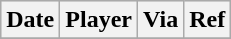<table class="wikitable">
<tr style="background:#ddd; text-align:center;">
<th>Date</th>
<th>Player</th>
<th>Via</th>
<th>Ref</th>
</tr>
<tr>
</tr>
</table>
